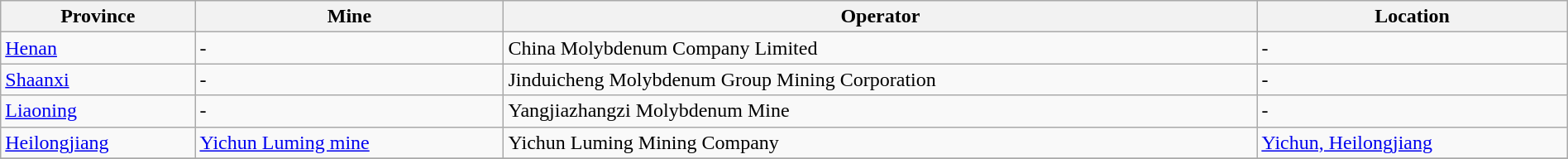<table class="wikitable" width="100%">
<tr>
<th>Province</th>
<th>Mine</th>
<th>Operator</th>
<th>Location</th>
</tr>
<tr>
<td><a href='#'>Henan</a></td>
<td>-</td>
<td>China Molybdenum Company Limited</td>
<td>-</td>
</tr>
<tr>
<td><a href='#'>Shaanxi</a></td>
<td>-</td>
<td>Jinduicheng Molybdenum Group Mining Corporation</td>
<td>-</td>
</tr>
<tr>
<td><a href='#'>Liaoning</a></td>
<td>-</td>
<td>Yangjiazhangzi Molybdenum Mine</td>
<td>-</td>
</tr>
<tr>
<td><a href='#'>Heilongjiang</a></td>
<td><a href='#'>Yichun Luming mine</a></td>
<td>Yichun Luming Mining Company</td>
<td><a href='#'>Yichun, Heilongjiang</a></td>
</tr>
<tr>
</tr>
</table>
